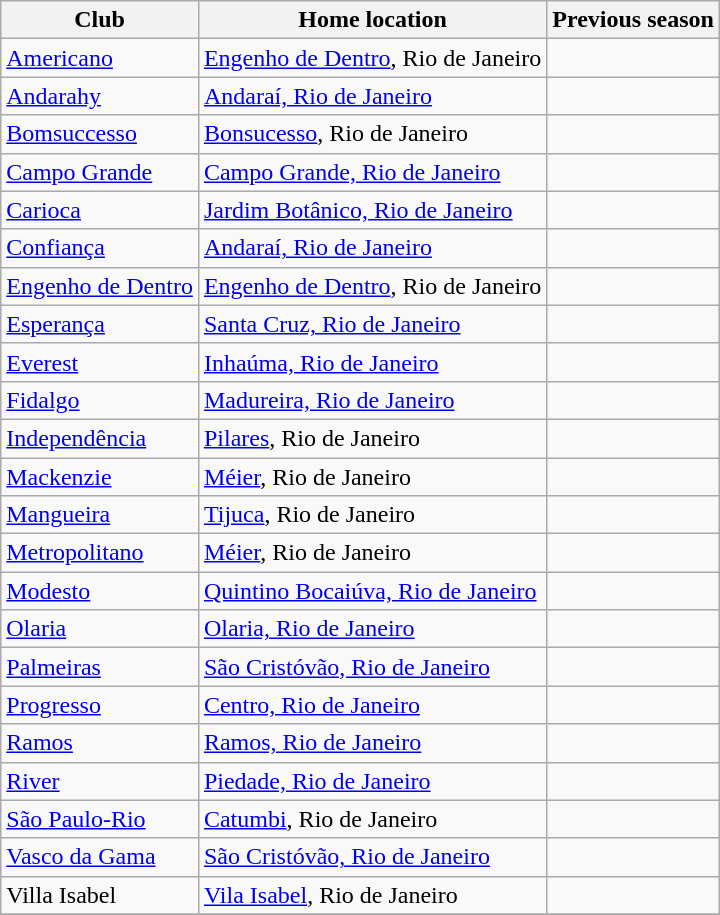<table class="wikitable sortable">
<tr>
<th>Club</th>
<th>Home location</th>
<th>Previous season</th>
</tr>
<tr>
<td><a href='#'>Americano</a></td>
<td><a href='#'>Engenho de Dentro</a>, Rio de Janeiro</td>
<td></td>
</tr>
<tr>
<td><a href='#'>Andarahy</a></td>
<td><a href='#'>Andaraí, Rio de Janeiro</a></td>
<td></td>
</tr>
<tr>
<td><a href='#'>Bomsuccesso</a></td>
<td><a href='#'>Bonsucesso</a>, Rio de Janeiro</td>
<td></td>
</tr>
<tr>
<td><a href='#'>Campo Grande</a></td>
<td><a href='#'>Campo Grande, Rio de Janeiro</a></td>
<td></td>
</tr>
<tr>
<td><a href='#'>Carioca</a></td>
<td><a href='#'>Jardim Botânico, Rio de Janeiro</a></td>
<td></td>
</tr>
<tr>
<td><a href='#'>Confiança</a></td>
<td><a href='#'>Andaraí, Rio de Janeiro</a></td>
<td></td>
</tr>
<tr>
<td><a href='#'>Engenho de Dentro</a></td>
<td><a href='#'>Engenho de Dentro</a>, Rio de Janeiro</td>
<td></td>
</tr>
<tr>
<td><a href='#'>Esperança</a></td>
<td><a href='#'>Santa Cruz, Rio de Janeiro</a></td>
<td></td>
</tr>
<tr>
<td><a href='#'>Everest</a></td>
<td><a href='#'>Inhaúma, Rio de Janeiro</a></td>
<td></td>
</tr>
<tr>
<td><a href='#'>Fidalgo</a></td>
<td><a href='#'>Madureira, Rio de Janeiro</a></td>
<td></td>
</tr>
<tr>
<td><a href='#'>Independência</a></td>
<td><a href='#'>Pilares</a>, Rio de Janeiro</td>
<td></td>
</tr>
<tr>
<td><a href='#'>Mackenzie</a></td>
<td><a href='#'>Méier</a>, Rio de Janeiro</td>
<td></td>
</tr>
<tr>
<td><a href='#'>Mangueira</a></td>
<td><a href='#'>Tijuca</a>, Rio de Janeiro</td>
<td></td>
</tr>
<tr>
<td><a href='#'>Metropolitano</a></td>
<td><a href='#'>Méier</a>, Rio de Janeiro</td>
<td></td>
</tr>
<tr>
<td><a href='#'>Modesto</a></td>
<td><a href='#'>Quintino Bocaiúva, Rio de Janeiro</a></td>
<td></td>
</tr>
<tr>
<td><a href='#'>Olaria</a></td>
<td><a href='#'>Olaria, Rio de Janeiro</a></td>
<td></td>
</tr>
<tr>
<td><a href='#'>Palmeiras</a></td>
<td><a href='#'>São Cristóvão, Rio de Janeiro</a></td>
<td></td>
</tr>
<tr>
<td><a href='#'>Progresso</a></td>
<td><a href='#'>Centro, Rio de Janeiro</a></td>
<td></td>
</tr>
<tr>
<td><a href='#'>Ramos</a></td>
<td><a href='#'>Ramos, Rio de Janeiro</a></td>
<td></td>
</tr>
<tr>
<td><a href='#'>River</a></td>
<td><a href='#'>Piedade, Rio de Janeiro</a></td>
<td></td>
</tr>
<tr>
<td><a href='#'>São Paulo-Rio</a></td>
<td><a href='#'>Catumbi</a>, Rio de Janeiro</td>
<td></td>
</tr>
<tr>
<td><a href='#'>Vasco da Gama</a></td>
<td><a href='#'>São Cristóvão, Rio de Janeiro</a></td>
<td></td>
</tr>
<tr>
<td>Villa Isabel</td>
<td><a href='#'>Vila Isabel</a>, Rio de Janeiro</td>
<td></td>
</tr>
<tr>
</tr>
</table>
